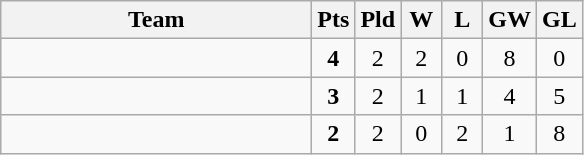<table class="wikitable" style="text-align:center">
<tr>
<th width=200>Team</th>
<th width=20>Pts</th>
<th width=20>Pld</th>
<th width=20>W</th>
<th width=20>L</th>
<th width=20>GW</th>
<th width=20>GL</th>
</tr>
<tr>
<td style="text-align:left;"></td>
<td><strong>4</strong></td>
<td>2</td>
<td>2</td>
<td>0</td>
<td>8</td>
<td>0</td>
</tr>
<tr>
<td style="text-align:left;"></td>
<td><strong>3</strong></td>
<td>2</td>
<td>1</td>
<td>1</td>
<td>4</td>
<td>5</td>
</tr>
<tr>
<td style="text-align:left;"></td>
<td><strong>2</strong></td>
<td>2</td>
<td>0</td>
<td>2</td>
<td>1</td>
<td>8</td>
</tr>
</table>
